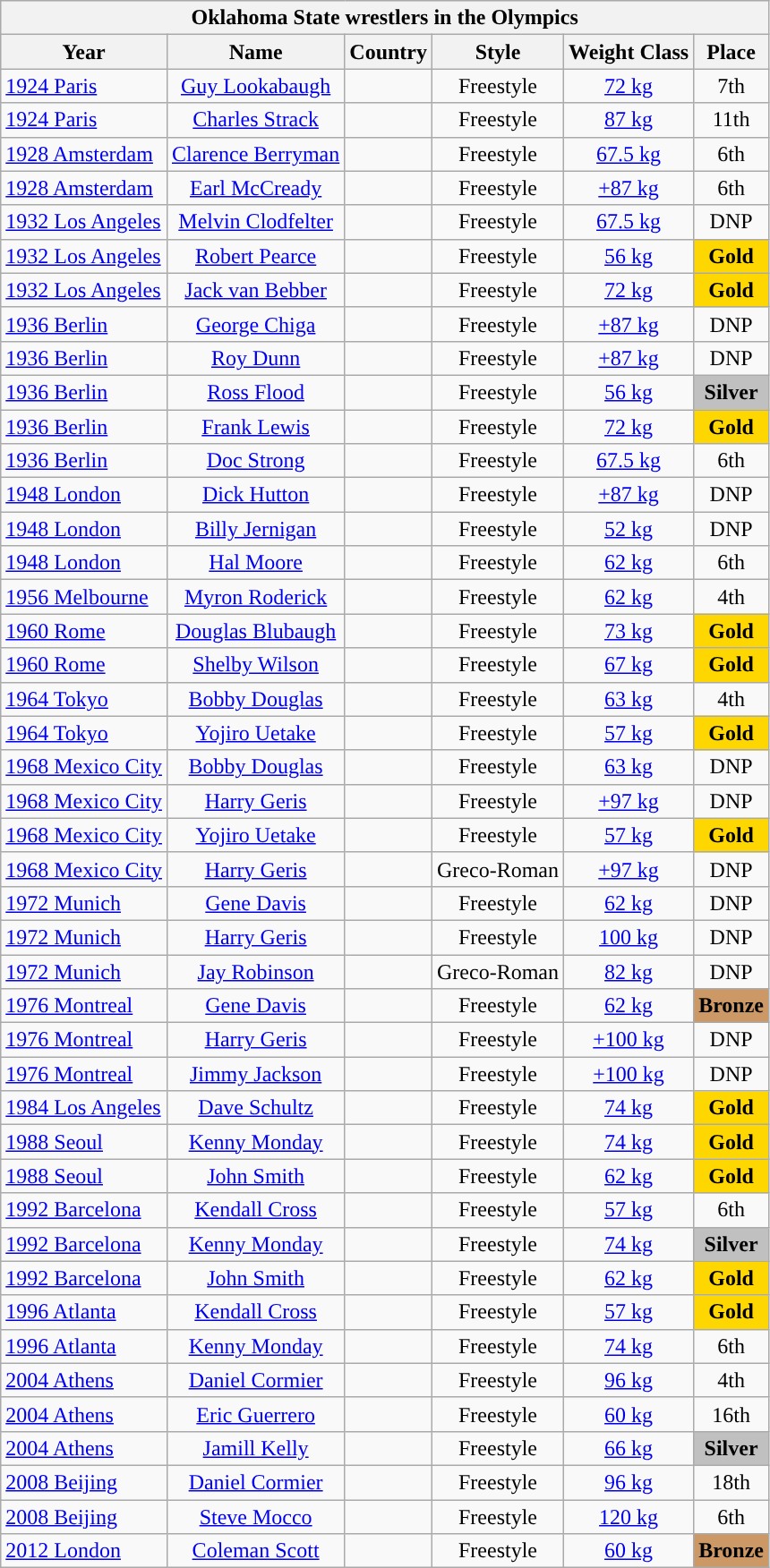<table class="wikitable">
<tr>
<th colspan="6">Oklahoma State wrestlers in the Olympics</th>
</tr>
<tr>
<th scope="col">Year</th>
<th scope="col">Name</th>
<th scope="col">Country</th>
<th scope="col">Style</th>
<th scope="col">Weight Class</th>
<th scope="col">Place</th>
</tr>
<tr>
<td><a href='#'>1924 Paris</a></td>
<td style="text-align: center;"><a href='#'>Guy Lookabaugh</a></td>
<td style="text-align: center;"></td>
<td style="text-align: center;">Freestyle</td>
<td style="text-align: center;"><a href='#'>72 kg</a></td>
<td style="text-align: center;">7th</td>
</tr>
<tr>
<td><a href='#'>1924 Paris</a></td>
<td style="text-align: center;"><a href='#'>Charles Strack</a></td>
<td style="text-align: center;"></td>
<td style="text-align: center;">Freestyle</td>
<td style="text-align: center;"><a href='#'>87 kg</a></td>
<td style="text-align: center;">11th</td>
</tr>
<tr>
<td><a href='#'>1928 Amsterdam</a></td>
<td style="text-align: center;"><a href='#'>Clarence Berryman</a></td>
<td style="text-align: center;"></td>
<td style="text-align: center;">Freestyle</td>
<td style="text-align: center;"><a href='#'>67.5 kg</a></td>
<td style="text-align: center;">6th</td>
</tr>
<tr>
<td><a href='#'>1928 Amsterdam</a></td>
<td style="text-align: center;"><a href='#'>Earl McCready</a></td>
<td style="text-align: center;"></td>
<td style="text-align: center;">Freestyle</td>
<td style="text-align: center;"><a href='#'>+87 kg</a></td>
<td style="text-align: center;">6th</td>
</tr>
<tr>
<td><a href='#'>1932 Los Angeles</a></td>
<td style="text-align: center;"><a href='#'>Melvin Clodfelter</a></td>
<td style="text-align: center;"></td>
<td style="text-align: center;">Freestyle</td>
<td style="text-align: center;"><a href='#'>67.5 kg</a></td>
<td style="text-align: center;">DNP</td>
</tr>
<tr>
<td><a href='#'>1932 Los Angeles</a></td>
<td style="text-align: center;"><a href='#'>Robert Pearce</a></td>
<td style="text-align: center;"></td>
<td style="text-align: center;">Freestyle</td>
<td style="text-align: center;"><a href='#'>56 kg</a></td>
<td style="text-align: center; background:  gold;"><strong>Gold</strong></td>
</tr>
<tr>
<td><a href='#'>1932 Los Angeles</a></td>
<td style="text-align: center;"><a href='#'>Jack van Bebber</a></td>
<td style="text-align: center;"></td>
<td style="text-align: center;">Freestyle</td>
<td style="text-align: center;"><a href='#'>72 kg</a></td>
<td style="text-align: center; background:  gold;"><strong>Gold</strong></td>
</tr>
<tr>
<td><a href='#'>1936 Berlin</a></td>
<td style="text-align: center;"><a href='#'>George Chiga</a></td>
<td style="text-align: center;"></td>
<td style="text-align: center;">Freestyle</td>
<td style="text-align: center;"><a href='#'>+87 kg</a></td>
<td style="text-align: center;">DNP</td>
</tr>
<tr>
<td><a href='#'>1936 Berlin</a></td>
<td style="text-align: center;"><a href='#'>Roy Dunn</a></td>
<td style="text-align: center;"></td>
<td style="text-align: center;">Freestyle</td>
<td style="text-align: center;"><a href='#'>+87 kg</a></td>
<td style="text-align: center;">DNP</td>
</tr>
<tr>
<td><a href='#'>1936 Berlin</a></td>
<td style="text-align: center;"><a href='#'>Ross Flood</a></td>
<td style="text-align: center;"></td>
<td style="text-align: center;">Freestyle</td>
<td style="text-align: center;"><a href='#'>56 kg</a></td>
<td style="text-align: center; background:  silver;"><strong>Silver</strong></td>
</tr>
<tr>
<td><a href='#'>1936 Berlin</a></td>
<td style="text-align: center;"><a href='#'>Frank Lewis</a></td>
<td style="text-align: center;"></td>
<td style="text-align: center;">Freestyle</td>
<td style="text-align: center;"><a href='#'>72 kg</a></td>
<td style="text-align: center; background:  gold;"><strong>Gold</strong></td>
</tr>
<tr>
<td><a href='#'>1936 Berlin</a></td>
<td style="text-align: center;"><a href='#'>Doc Strong</a></td>
<td style="text-align: center;"></td>
<td style="text-align: center;">Freestyle</td>
<td style="text-align: center;"><a href='#'>67.5 kg</a></td>
<td style="text-align: center;">6th</td>
</tr>
<tr>
<td><a href='#'>1948 London</a></td>
<td style="text-align: center;"><a href='#'>Dick Hutton</a></td>
<td style="text-align: center;"></td>
<td style="text-align: center;">Freestyle</td>
<td style="text-align: center;"><a href='#'>+87 kg</a></td>
<td style="text-align: center;">DNP</td>
</tr>
<tr>
<td><a href='#'>1948 London</a></td>
<td style="text-align: center;"><a href='#'>Billy Jernigan</a></td>
<td style="text-align: center;"></td>
<td style="text-align: center;">Freestyle</td>
<td style="text-align: center;"><a href='#'>52 kg</a></td>
<td style="text-align: center;">DNP</td>
</tr>
<tr>
<td><a href='#'>1948 London</a></td>
<td style="text-align: center;"><a href='#'>Hal Moore</a></td>
<td style="text-align: center;"></td>
<td style="text-align: center;">Freestyle</td>
<td style="text-align: center;"><a href='#'>62 kg</a></td>
<td style="text-align: center;">6th</td>
</tr>
<tr>
<td><a href='#'>1956 Melbourne</a></td>
<td style="text-align: center;"><a href='#'>Myron Roderick</a></td>
<td style="text-align: center;"></td>
<td style="text-align: center;">Freestyle</td>
<td style="text-align: center;"><a href='#'>62 kg</a></td>
<td style="text-align: center;">4th</td>
</tr>
<tr>
<td><a href='#'>1960 Rome</a></td>
<td style="text-align: center;"><a href='#'>Douglas Blubaugh</a></td>
<td style="text-align: center;"></td>
<td style="text-align: center;">Freestyle</td>
<td style="text-align: center;"><a href='#'>73 kg</a></td>
<td style="text-align: center; background:  gold;"><strong>Gold</strong></td>
</tr>
<tr>
<td><a href='#'>1960 Rome</a></td>
<td style="text-align: center;"><a href='#'>Shelby Wilson</a></td>
<td style="text-align: center;"></td>
<td style="text-align: center;">Freestyle</td>
<td style="text-align: center;"><a href='#'>67 kg</a></td>
<td style="text-align: center; background:  gold;"><strong>Gold</strong></td>
</tr>
<tr>
<td><a href='#'>1964 Tokyo</a></td>
<td style="text-align: center;"><a href='#'>Bobby Douglas</a></td>
<td style="text-align: center;"></td>
<td style="text-align: center;">Freestyle</td>
<td style="text-align: center;"><a href='#'>63 kg</a></td>
<td style="text-align: center;">4th</td>
</tr>
<tr>
<td><a href='#'>1964 Tokyo</a></td>
<td style="text-align: center;"><a href='#'>Yojiro Uetake</a></td>
<td style="text-align: center;"></td>
<td style="text-align: center;">Freestyle</td>
<td style="text-align: center;"><a href='#'>57 kg</a></td>
<td style="text-align: center; background:  gold;"><strong>Gold</strong></td>
</tr>
<tr>
<td><a href='#'>1968 Mexico City</a></td>
<td style="text-align: center;"><a href='#'>Bobby Douglas</a></td>
<td style="text-align: center;"></td>
<td style="text-align: center;">Freestyle</td>
<td style="text-align: center;"><a href='#'>63 kg</a></td>
<td style="text-align: center;">DNP</td>
</tr>
<tr>
<td><a href='#'>1968 Mexico City</a></td>
<td style="text-align: center;"><a href='#'>Harry Geris</a></td>
<td style="text-align: center;"></td>
<td style="text-align: center;">Freestyle</td>
<td style="text-align: center;"><a href='#'>+97 kg</a></td>
<td style="text-align: center;">DNP</td>
</tr>
<tr>
<td><a href='#'>1968 Mexico City</a></td>
<td style="text-align: center;"><a href='#'>Yojiro Uetake</a></td>
<td style="text-align: center;"></td>
<td style="text-align: center;">Freestyle</td>
<td style="text-align: center;"><a href='#'>57 kg</a></td>
<td style="text-align: center; background:  gold;"><strong>Gold</strong></td>
</tr>
<tr>
<td><a href='#'>1968 Mexico City</a></td>
<td style="text-align: center;"><a href='#'>Harry Geris</a></td>
<td style="text-align: center;"></td>
<td style="text-align: center;">Greco-Roman</td>
<td style="text-align: center;"><a href='#'>+97 kg</a></td>
<td style="text-align: center;">DNP</td>
</tr>
<tr>
<td><a href='#'>1972 Munich</a></td>
<td style="text-align: center;"><a href='#'>Gene Davis</a></td>
<td style="text-align: center;"></td>
<td style="text-align: center;">Freestyle</td>
<td style="text-align: center;"><a href='#'>62 kg</a></td>
<td style="text-align: center;">DNP</td>
</tr>
<tr>
<td><a href='#'>1972 Munich</a></td>
<td style="text-align: center;"><a href='#'>Harry Geris</a></td>
<td style="text-align: center;"></td>
<td style="text-align: center;">Freestyle</td>
<td style="text-align: center;"><a href='#'>100 kg</a></td>
<td style="text-align: center;">DNP</td>
</tr>
<tr>
<td><a href='#'>1972 Munich</a></td>
<td style="text-align: center;"><a href='#'>Jay Robinson</a></td>
<td style="text-align: center;"></td>
<td style="text-align: center;">Greco-Roman</td>
<td style="text-align: center;"><a href='#'>82 kg</a></td>
<td style="text-align: center;">DNP</td>
</tr>
<tr>
<td><a href='#'>1976 Montreal</a></td>
<td style="text-align: center;"><a href='#'>Gene Davis</a></td>
<td style="text-align: center;"></td>
<td style="text-align: center;">Freestyle</td>
<td style="text-align: center;"><a href='#'>62 kg</a></td>
<td style="text-align:center; background:#c96;"><strong>Bronze</strong></td>
</tr>
<tr>
<td><a href='#'>1976 Montreal</a></td>
<td style="text-align: center;"><a href='#'>Harry Geris</a></td>
<td style="text-align: center;"></td>
<td style="text-align: center;">Freestyle</td>
<td style="text-align: center;"><a href='#'>+100 kg</a></td>
<td style="text-align: center;">DNP</td>
</tr>
<tr>
<td><a href='#'>1976 Montreal</a></td>
<td style="text-align: center;"><a href='#'>Jimmy Jackson</a></td>
<td style="text-align: center;"></td>
<td style="text-align: center;">Freestyle</td>
<td style="text-align: center;"><a href='#'>+100 kg</a></td>
<td style="text-align: center;">DNP</td>
</tr>
<tr>
<td><a href='#'>1984 Los Angeles</a></td>
<td style="text-align: center;"><a href='#'>Dave Schultz</a></td>
<td style="text-align: center;"></td>
<td style="text-align: center;">Freestyle</td>
<td style="text-align: center;"><a href='#'>74 kg</a></td>
<td style="text-align: center; background:  gold;"><strong>Gold</strong></td>
</tr>
<tr>
<td><a href='#'>1988 Seoul</a></td>
<td style="text-align: center;"><a href='#'>Kenny Monday</a></td>
<td style="text-align: center;"></td>
<td style="text-align: center;">Freestyle</td>
<td style="text-align: center;"><a href='#'>74 kg</a></td>
<td style="text-align: center; background:  gold;"><strong>Gold</strong></td>
</tr>
<tr>
<td><a href='#'>1988 Seoul</a></td>
<td style="text-align: center;"><a href='#'>John Smith</a></td>
<td style="text-align: center;"></td>
<td style="text-align: center;">Freestyle</td>
<td style="text-align: center;"><a href='#'>62 kg</a></td>
<td style="text-align: center; background:  gold;"><strong>Gold</strong></td>
</tr>
<tr>
<td><a href='#'>1992 Barcelona</a></td>
<td style="text-align: center;"><a href='#'>Kendall Cross</a></td>
<td style="text-align: center;"></td>
<td style="text-align: center;">Freestyle</td>
<td style="text-align: center;"><a href='#'>57 kg</a></td>
<td style="text-align: center;">6th</td>
</tr>
<tr>
<td><a href='#'>1992 Barcelona</a></td>
<td style="text-align: center;"><a href='#'>Kenny Monday</a></td>
<td style="text-align: center;"></td>
<td style="text-align: center;">Freestyle</td>
<td style="text-align: center;"><a href='#'>74 kg</a></td>
<td style="text-align: center; background:  silver;"><strong>Silver</strong></td>
</tr>
<tr>
<td><a href='#'>1992 Barcelona</a></td>
<td style="text-align: center;"><a href='#'>John Smith</a></td>
<td style="text-align: center;"></td>
<td style="text-align: center;">Freestyle</td>
<td style="text-align: center;"><a href='#'>62 kg</a></td>
<td style="text-align: center; background:  gold;"><strong>Gold</strong></td>
</tr>
<tr>
<td><a href='#'>1996 Atlanta</a></td>
<td style="text-align: center;"><a href='#'>Kendall Cross</a></td>
<td style="text-align: center;"></td>
<td style="text-align: center;">Freestyle</td>
<td style="text-align: center;"><a href='#'>57 kg</a></td>
<td style="text-align: center; background:  gold;"><strong>Gold</strong></td>
</tr>
<tr>
<td><a href='#'>1996 Atlanta</a></td>
<td style="text-align: center;"><a href='#'>Kenny Monday</a></td>
<td style="text-align: center;"></td>
<td style="text-align: center;">Freestyle</td>
<td style="text-align: center;"><a href='#'>74 kg</a></td>
<td style="text-align: center;">6th</td>
</tr>
<tr>
<td><a href='#'>2004 Athens</a></td>
<td style="text-align: center;"><a href='#'>Daniel Cormier</a></td>
<td style="text-align: center;"></td>
<td style="text-align: center;">Freestyle</td>
<td style="text-align: center;"><a href='#'>96 kg</a></td>
<td style="text-align: center;">4th</td>
</tr>
<tr>
<td><a href='#'>2004 Athens</a></td>
<td style="text-align: center;"><a href='#'>Eric Guerrero</a></td>
<td style="text-align: center;"></td>
<td style="text-align: center;">Freestyle</td>
<td style="text-align: center;"><a href='#'>60 kg</a></td>
<td style="text-align: center;">16th</td>
</tr>
<tr>
<td><a href='#'>2004 Athens</a></td>
<td style="text-align: center;"><a href='#'>Jamill Kelly</a></td>
<td style="text-align: center;"></td>
<td style="text-align: center;">Freestyle</td>
<td style="text-align: center;"><a href='#'>66 kg</a></td>
<td style="text-align: center; background:  silver;"><strong>Silver</strong></td>
</tr>
<tr>
<td><a href='#'>2008 Beijing</a></td>
<td style="text-align: center;"><a href='#'>Daniel Cormier</a></td>
<td style="text-align: center;"></td>
<td style="text-align: center;">Freestyle</td>
<td style="text-align: center;"><a href='#'>96 kg</a></td>
<td style="text-align: center;">18th</td>
</tr>
<tr>
<td><a href='#'>2008 Beijing</a></td>
<td style="text-align: center;"><a href='#'>Steve Mocco</a></td>
<td style="text-align: center;"></td>
<td style="text-align: center;">Freestyle</td>
<td style="text-align: center;"><a href='#'>120 kg</a></td>
<td style="text-align: center;">6th</td>
</tr>
<tr>
<td><a href='#'>2012 London</a></td>
<td style="text-align: center;"><a href='#'>Coleman Scott</a></td>
<td style="text-align: center;"></td>
<td style="text-align: center;">Freestyle</td>
<td style="text-align: center;"><a href='#'>60 kg</a></td>
<td style="text-align:center; background:#c96;"><strong>Bronze</strong></td>
</tr>
</table>
